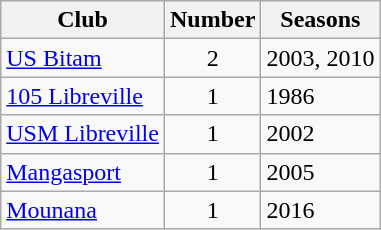<table class="wikitable sortable">
<tr>
<th>Club</th>
<th>Number</th>
<th>Seasons</th>
</tr>
<tr>
<td><a href='#'>US Bitam</a></td>
<td style="text-align:center">2</td>
<td>2003, 2010</td>
</tr>
<tr>
<td><a href='#'>105 Libreville</a></td>
<td style="text-align:center">1</td>
<td>1986</td>
</tr>
<tr>
<td><a href='#'>USM Libreville</a></td>
<td style="text-align:center">1</td>
<td>2002</td>
</tr>
<tr>
<td><a href='#'>Mangasport</a></td>
<td style="text-align:center">1</td>
<td>2005</td>
</tr>
<tr>
<td><a href='#'>Mounana</a></td>
<td style="text-align:center">1</td>
<td>2016</td>
</tr>
</table>
